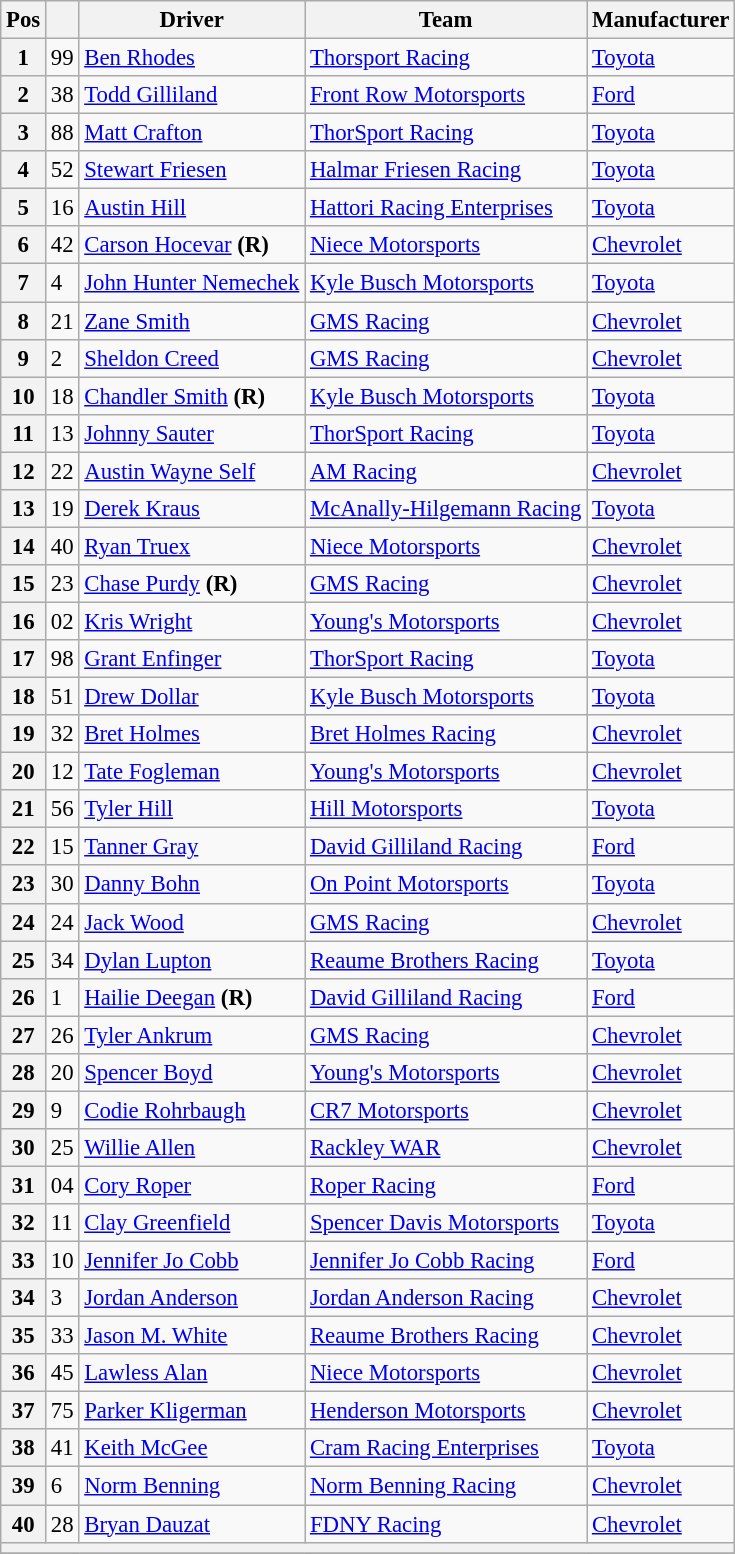<table class="wikitable" style="font-size:95%">
<tr>
<th>Pos</th>
<th></th>
<th>Driver</th>
<th>Team</th>
<th>Manufacturer</th>
</tr>
<tr>
<th>1</th>
<td>99</td>
<td><a href='#'>Ben Rhodes</a></td>
<td><a href='#'>Thorsport Racing</a></td>
<td><a href='#'>Toyota</a></td>
</tr>
<tr>
<th>2</th>
<td>38</td>
<td><a href='#'>Todd Gilliland</a></td>
<td><a href='#'>Front Row Motorsports</a></td>
<td><a href='#'>Ford</a></td>
</tr>
<tr>
<th>3</th>
<td>88</td>
<td><a href='#'>Matt Crafton</a></td>
<td><a href='#'>ThorSport Racing</a></td>
<td><a href='#'>Toyota</a></td>
</tr>
<tr>
<th>4</th>
<td>52</td>
<td><a href='#'>Stewart Friesen</a></td>
<td><a href='#'>Halmar Friesen Racing</a></td>
<td><a href='#'>Toyota</a></td>
</tr>
<tr>
<th>5</th>
<td>16</td>
<td><a href='#'>Austin Hill</a></td>
<td><a href='#'>Hattori Racing Enterprises</a></td>
<td><a href='#'>Toyota</a></td>
</tr>
<tr>
<th>6</th>
<td>42</td>
<td><a href='#'>Carson Hocevar</a> <strong>(R)</strong></td>
<td><a href='#'>Niece Motorsports</a></td>
<td><a href='#'>Chevrolet</a></td>
</tr>
<tr>
<th>7</th>
<td>4</td>
<td><a href='#'>John Hunter Nemechek</a></td>
<td><a href='#'>Kyle Busch Motorsports</a></td>
<td><a href='#'>Toyota</a></td>
</tr>
<tr>
<th>8</th>
<td>21</td>
<td><a href='#'>Zane Smith</a></td>
<td><a href='#'>GMS Racing</a></td>
<td><a href='#'>Chevrolet</a></td>
</tr>
<tr>
<th>9</th>
<td>2</td>
<td><a href='#'>Sheldon Creed</a></td>
<td><a href='#'>GMS Racing</a></td>
<td><a href='#'>Chevrolet</a></td>
</tr>
<tr>
<th>10</th>
<td>18</td>
<td><a href='#'>Chandler Smith</a> <strong>(R)</strong></td>
<td><a href='#'>Kyle Busch Motorsports</a></td>
<td><a href='#'>Toyota</a></td>
</tr>
<tr>
<th>11</th>
<td>13</td>
<td><a href='#'>Johnny Sauter</a></td>
<td><a href='#'>ThorSport Racing</a></td>
<td><a href='#'>Toyota</a></td>
</tr>
<tr>
<th>12</th>
<td>22</td>
<td><a href='#'>Austin Wayne Self</a></td>
<td><a href='#'>AM Racing</a></td>
<td><a href='#'>Chevrolet</a></td>
</tr>
<tr>
<th>13</th>
<td>19</td>
<td><a href='#'>Derek Kraus</a></td>
<td><a href='#'>McAnally-Hilgemann Racing</a></td>
<td><a href='#'>Toyota</a></td>
</tr>
<tr>
<th>14</th>
<td>40</td>
<td><a href='#'>Ryan Truex</a></td>
<td><a href='#'>Niece Motorsports</a></td>
<td><a href='#'>Chevrolet</a></td>
</tr>
<tr>
<th>15</th>
<td>23</td>
<td><a href='#'>Chase Purdy</a> <strong>(R)</strong></td>
<td><a href='#'>GMS Racing</a></td>
<td><a href='#'>Chevrolet</a></td>
</tr>
<tr>
<th>16</th>
<td>02</td>
<td><a href='#'>Kris Wright</a></td>
<td><a href='#'>Young's Motorsports</a></td>
<td><a href='#'>Chevrolet</a></td>
</tr>
<tr>
<th>17</th>
<td>98</td>
<td><a href='#'>Grant Enfinger</a></td>
<td><a href='#'>ThorSport Racing</a></td>
<td><a href='#'>Toyota</a></td>
</tr>
<tr>
<th>18</th>
<td>51</td>
<td><a href='#'>Drew Dollar</a></td>
<td><a href='#'>Kyle Busch Motorsports</a></td>
<td><a href='#'>Toyota</a></td>
</tr>
<tr>
<th>19</th>
<td>32</td>
<td><a href='#'>Bret Holmes</a></td>
<td><a href='#'>Bret Holmes Racing</a></td>
<td><a href='#'>Chevrolet</a></td>
</tr>
<tr>
<th>20</th>
<td>12</td>
<td><a href='#'>Tate Fogleman</a></td>
<td><a href='#'>Young's Motorsports</a></td>
<td><a href='#'>Chevrolet</a></td>
</tr>
<tr>
<th>21</th>
<td>56</td>
<td><a href='#'>Tyler Hill</a></td>
<td><a href='#'>Hill Motorsports</a></td>
<td><a href='#'>Toyota</a></td>
</tr>
<tr>
<th>22</th>
<td>15</td>
<td><a href='#'>Tanner Gray</a></td>
<td><a href='#'>David Gilliland Racing</a></td>
<td><a href='#'>Ford</a></td>
</tr>
<tr>
<th>23</th>
<td>30</td>
<td><a href='#'>Danny Bohn</a></td>
<td><a href='#'>On Point Motorsports</a></td>
<td><a href='#'>Toyota</a></td>
</tr>
<tr>
<th>24</th>
<td>24</td>
<td><a href='#'>Jack Wood</a></td>
<td><a href='#'>GMS Racing</a></td>
<td><a href='#'>Chevrolet</a></td>
</tr>
<tr>
<th>25</th>
<td>34</td>
<td><a href='#'>Dylan Lupton</a></td>
<td><a href='#'>Reaume Brothers Racing</a></td>
<td><a href='#'>Toyota</a></td>
</tr>
<tr>
<th>26</th>
<td>1</td>
<td><a href='#'>Hailie Deegan</a> <strong>(R)</strong></td>
<td><a href='#'>David Gilliland Racing</a></td>
<td><a href='#'>Ford</a></td>
</tr>
<tr>
<th>27</th>
<td>26</td>
<td><a href='#'>Tyler Ankrum</a></td>
<td><a href='#'>GMS Racing</a></td>
<td><a href='#'>Chevrolet</a></td>
</tr>
<tr>
<th>28</th>
<td>20</td>
<td><a href='#'>Spencer Boyd</a></td>
<td><a href='#'>Young's Motorsports</a></td>
<td><a href='#'>Chevrolet</a></td>
</tr>
<tr>
<th>29</th>
<td>9</td>
<td><a href='#'>Codie Rohrbaugh</a></td>
<td><a href='#'>CR7 Motorsports</a></td>
<td><a href='#'>Chevrolet</a></td>
</tr>
<tr>
<th>30</th>
<td>25</td>
<td><a href='#'>Willie Allen</a></td>
<td><a href='#'>Rackley WAR</a></td>
<td><a href='#'>Chevrolet</a></td>
</tr>
<tr>
<th>31</th>
<td>04</td>
<td><a href='#'>Cory Roper</a></td>
<td><a href='#'>Roper Racing</a></td>
<td><a href='#'>Ford</a></td>
</tr>
<tr>
<th>32</th>
<td>11</td>
<td><a href='#'>Clay Greenfield</a></td>
<td><a href='#'>Spencer Davis Motorsports</a></td>
<td><a href='#'>Toyota</a></td>
</tr>
<tr>
<th>33</th>
<td>10</td>
<td><a href='#'>Jennifer Jo Cobb</a></td>
<td><a href='#'>Jennifer Jo Cobb Racing</a></td>
<td><a href='#'>Ford</a></td>
</tr>
<tr>
<th>34</th>
<td>3</td>
<td><a href='#'>Jordan Anderson</a></td>
<td><a href='#'>Jordan Anderson Racing</a></td>
<td><a href='#'>Chevrolet</a></td>
</tr>
<tr>
<th>35</th>
<td>33</td>
<td><a href='#'>Jason M. White</a></td>
<td><a href='#'>Reaume Brothers Racing</a></td>
<td><a href='#'>Chevrolet</a></td>
</tr>
<tr>
<th>36</th>
<td>45</td>
<td><a href='#'>Lawless Alan</a></td>
<td><a href='#'>Niece Motorsports</a></td>
<td><a href='#'>Chevrolet</a></td>
</tr>
<tr>
<th>37</th>
<td>75</td>
<td><a href='#'>Parker Kligerman</a></td>
<td><a href='#'>Henderson Motorsports</a></td>
<td><a href='#'>Chevrolet</a></td>
</tr>
<tr>
<th>38</th>
<td>41</td>
<td><a href='#'>Keith McGee</a></td>
<td><a href='#'>Cram Racing Enterprises</a></td>
<td><a href='#'>Toyota</a></td>
</tr>
<tr>
<th>39</th>
<td>6</td>
<td><a href='#'>Norm Benning</a></td>
<td><a href='#'>Norm Benning Racing</a></td>
<td><a href='#'>Chevrolet</a></td>
</tr>
<tr>
<th>40</th>
<td>28</td>
<td><a href='#'>Bryan Dauzat</a></td>
<td><a href='#'>FDNY Racing</a></td>
<td><a href='#'>Chevrolet</a></td>
</tr>
<tr>
<th colspan="6"></th>
</tr>
<tr>
</tr>
</table>
